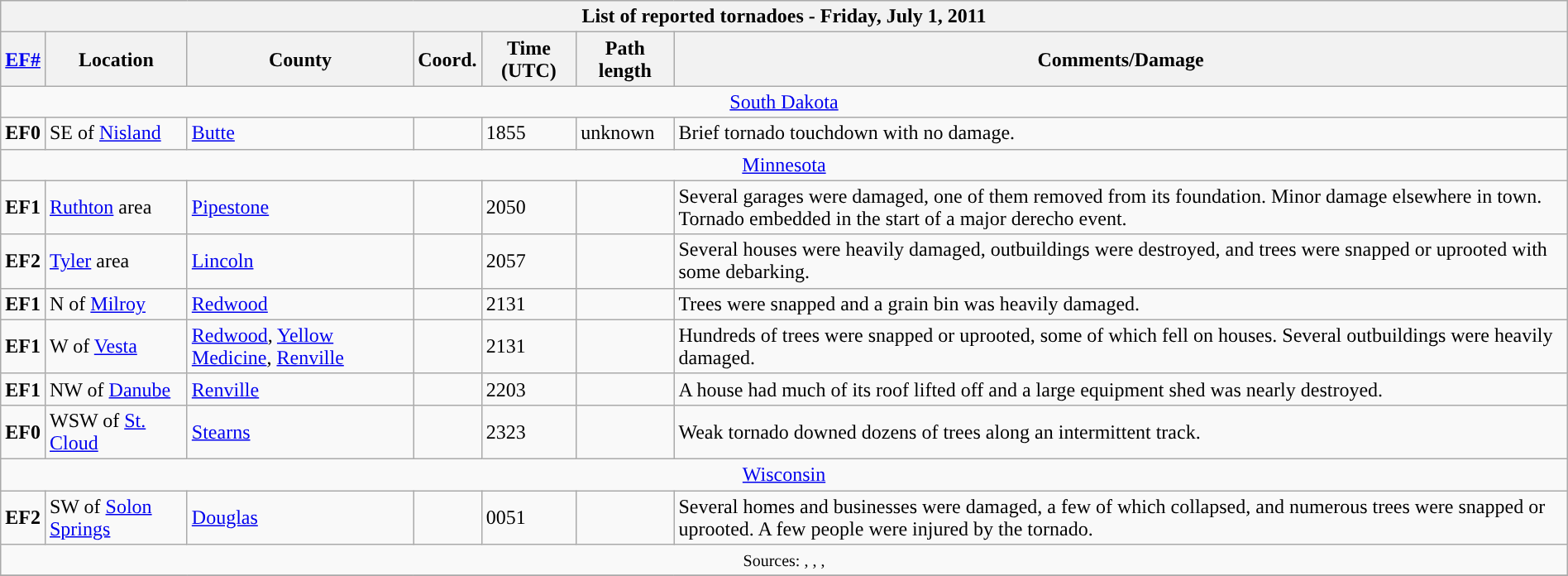<table class="wikitable collapsible" width="100%">
<tr>
<th colspan="7">List of reported tornadoes - Friday, July 1, 2011</th>
</tr>
<tr>
<th><a href='#'>EF#</a></th>
<th>Location</th>
<th>County</th>
<th>Coord.</th>
<th>Time (UTC)</th>
<th>Path length</th>
<th>Comments/Damage</th>
</tr>
<tr>
<td colspan="7" align=center><a href='#'>South Dakota</a></td>
</tr>
<tr>
<td><strong>EF0</strong></td>
<td>SE of <a href='#'>Nisland</a></td>
<td><a href='#'>Butte</a></td>
<td></td>
<td>1855</td>
<td>unknown</td>
<td>Brief tornado touchdown with no damage.</td>
</tr>
<tr>
<td colspan="7" align=center><a href='#'>Minnesota</a></td>
</tr>
<tr>
<td><strong>EF1</strong></td>
<td><a href='#'>Ruthton</a> area</td>
<td><a href='#'>Pipestone</a></td>
<td></td>
<td>2050</td>
<td></td>
<td>Several garages were damaged, one of them removed from its foundation. Minor damage elsewhere in town. Tornado embedded in the start of a major derecho event.</td>
</tr>
<tr>
<td><strong>EF2</strong></td>
<td><a href='#'>Tyler</a> area</td>
<td><a href='#'>Lincoln</a></td>
<td></td>
<td>2057</td>
<td></td>
<td>Several houses were heavily damaged, outbuildings were destroyed, and trees were snapped or uprooted with some debarking.</td>
</tr>
<tr>
<td><strong>EF1</strong></td>
<td>N of <a href='#'>Milroy</a></td>
<td><a href='#'>Redwood</a></td>
<td></td>
<td>2131</td>
<td></td>
<td>Trees were snapped and a grain bin was heavily damaged.</td>
</tr>
<tr>
<td><strong>EF1</strong></td>
<td>W of <a href='#'>Vesta</a></td>
<td><a href='#'>Redwood</a>, <a href='#'>Yellow Medicine</a>, <a href='#'>Renville</a></td>
<td></td>
<td>2131</td>
<td></td>
<td>Hundreds of trees were snapped or uprooted, some of which fell on houses. Several outbuildings were heavily damaged.</td>
</tr>
<tr>
<td><strong>EF1</strong></td>
<td>NW of <a href='#'>Danube</a></td>
<td><a href='#'>Renville</a></td>
<td></td>
<td>2203</td>
<td></td>
<td>A house had much of its roof lifted off and a large equipment shed was nearly destroyed.</td>
</tr>
<tr>
<td><strong>EF0</strong></td>
<td>WSW of <a href='#'>St. Cloud</a></td>
<td><a href='#'>Stearns</a></td>
<td></td>
<td>2323</td>
<td></td>
<td>Weak tornado downed dozens of trees along an intermittent track.</td>
</tr>
<tr>
<td colspan="7" align=center><a href='#'>Wisconsin</a></td>
</tr>
<tr>
<td><strong>EF2</strong></td>
<td>SW of <a href='#'>Solon Springs</a></td>
<td><a href='#'>Douglas</a></td>
<td></td>
<td>0051</td>
<td></td>
<td>Several homes and businesses were damaged, a few of which collapsed, and numerous trees were snapped or uprooted. A few people were injured by the tornado.</td>
</tr>
<tr>
<td colspan="7" align=center><small>Sources:  , , , </small></td>
</tr>
<tr>
</tr>
</table>
